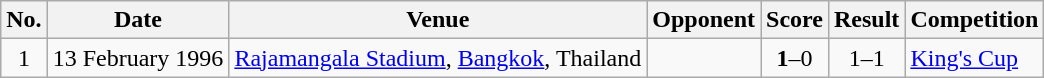<table class="wikitable sortable">
<tr>
<th scope=col>No.</th>
<th scope=col>Date</th>
<th scope=col>Venue</th>
<th scope=col>Opponent</th>
<th scope=col>Score</th>
<th scope=col>Result</th>
<th scope=col>Competition</th>
</tr>
<tr>
<td align=center>1</td>
<td>13 February 1996</td>
<td><a href='#'>Rajamangala Stadium</a>, <a href='#'>Bangkok</a>, Thailand</td>
<td></td>
<td align=center><strong>1</strong>–0</td>
<td align=center>1–1</td>
<td><a href='#'>King's Cup</a></td>
</tr>
</table>
